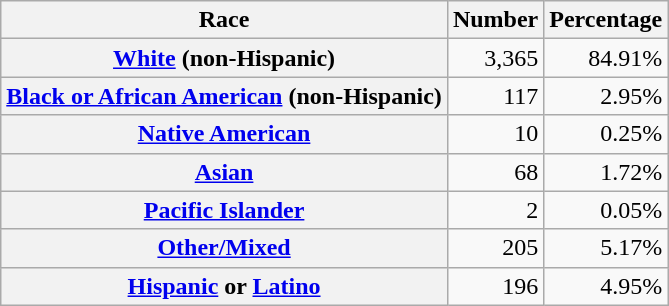<table class="wikitable" style="text-align:right">
<tr>
<th scope="col">Race</th>
<th scope="col">Number</th>
<th scope="col">Percentage</th>
</tr>
<tr>
<th scope="row"><a href='#'>White</a> (non-Hispanic)</th>
<td>3,365</td>
<td>84.91%</td>
</tr>
<tr>
<th scope="row"><a href='#'>Black or African American</a> (non-Hispanic)</th>
<td>117</td>
<td>2.95%</td>
</tr>
<tr>
<th scope="row"><a href='#'>Native American</a></th>
<td>10</td>
<td>0.25%</td>
</tr>
<tr>
<th scope="row"><a href='#'>Asian</a></th>
<td>68</td>
<td>1.72%</td>
</tr>
<tr>
<th scope="row"><a href='#'>Pacific Islander</a></th>
<td>2</td>
<td>0.05%</td>
</tr>
<tr>
<th scope="row"><a href='#'>Other/Mixed</a></th>
<td>205</td>
<td>5.17%</td>
</tr>
<tr>
<th scope="row"><a href='#'>Hispanic</a> or <a href='#'>Latino</a></th>
<td>196</td>
<td>4.95%</td>
</tr>
</table>
